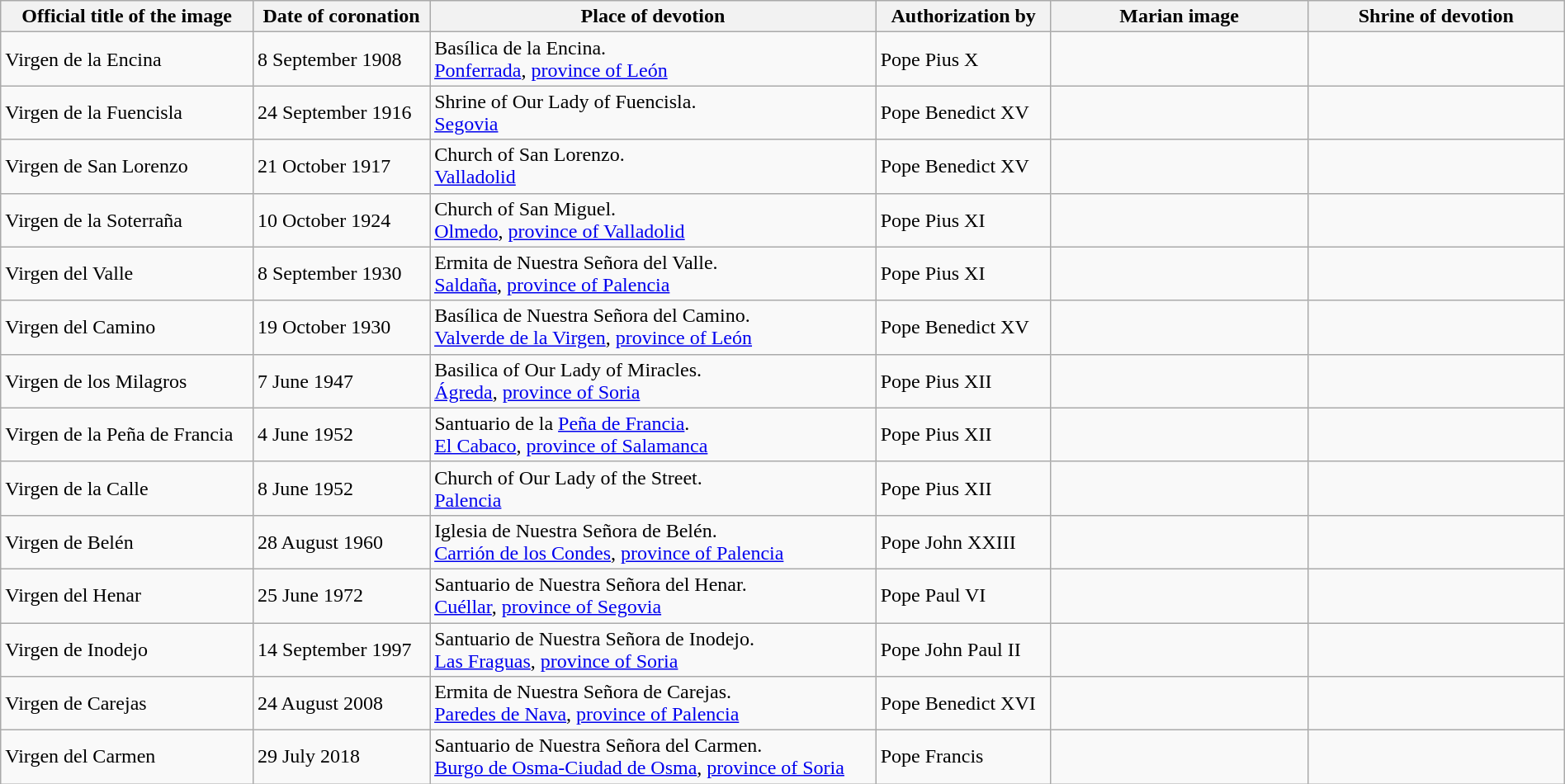<table class="wikitable sortable" width="100%">
<tr>
<th>Official title of the image</th>
<th data-sort-type="date">Date of coronation</th>
<th>Place of devotion</th>
<th>Authorization by</th>
<th width=200px class=unsortable>Marian image</th>
<th width=200px class=unsortable>Shrine of devotion</th>
</tr>
<tr>
<td>Virgen de la Encina</td>
<td>8 September 1908</td>
<td>Basílica de la Encina.<br><a href='#'>Ponferrada</a>, <a href='#'>province of León</a></td>
<td>Pope Pius X</td>
<td></td>
<td></td>
</tr>
<tr>
<td>Virgen de la Fuencisla</td>
<td>24 September 1916</td>
<td>Shrine of Our Lady of Fuencisla.<br><a href='#'>Segovia</a></td>
<td>Pope Benedict XV</td>
<td></td>
<td></td>
</tr>
<tr>
<td>Virgen de San Lorenzo</td>
<td>21 October 1917</td>
<td>Church of San Lorenzo.<br><a href='#'>Valladolid</a></td>
<td>Pope Benedict XV</td>
<td></td>
<td></td>
</tr>
<tr>
<td>Virgen de la Soterraña</td>
<td>10 October 1924</td>
<td>Church of San Miguel.<br><a href='#'>Olmedo</a>, <a href='#'>province of Valladolid</a></td>
<td>Pope Pius XI</td>
<td></td>
<td></td>
</tr>
<tr>
<td>Virgen del Valle</td>
<td>8 September 1930</td>
<td>Ermita de Nuestra Señora del Valle.<br><a href='#'>Saldaña</a>, <a href='#'>province of Palencia</a></td>
<td>Pope Pius XI</td>
<td></td>
<td></td>
</tr>
<tr>
<td>Virgen del Camino</td>
<td>19 October 1930</td>
<td>Basílica de Nuestra Señora del Camino.<br><a href='#'>Valverde de la Virgen</a>, <a href='#'>province of León</a></td>
<td>Pope Benedict XV</td>
<td></td>
<td></td>
</tr>
<tr>
<td>Virgen de los Milagros</td>
<td>7 June 1947</td>
<td>Basilica of Our Lady of Miracles.<br><a href='#'>Ágreda</a>, <a href='#'>province of Soria</a></td>
<td>Pope Pius XII</td>
<td></td>
<td></td>
</tr>
<tr>
<td>Virgen de la Peña de Francia</td>
<td>4 June 1952</td>
<td>Santuario de la <a href='#'>Peña de Francia</a>.<br><a href='#'>El Cabaco</a>, <a href='#'>province of Salamanca</a></td>
<td>Pope Pius XII</td>
<td></td>
<td></td>
</tr>
<tr>
<td>Virgen de la Calle</td>
<td>8 June 1952</td>
<td>Church of Our Lady of the Street.<br><a href='#'>Palencia</a></td>
<td>Pope Pius XII</td>
<td></td>
<td></td>
</tr>
<tr>
<td>Virgen de Belén</td>
<td>28 August 1960</td>
<td>Iglesia de Nuestra Señora de Belén.<br><a href='#'>Carrión de los Condes</a>, <a href='#'>province of Palencia</a></td>
<td>Pope John XXIII</td>
<td></td>
<td></td>
</tr>
<tr>
<td>Virgen del Henar</td>
<td>25 June 1972</td>
<td>Santuario de Nuestra Señora del Henar.<br><a href='#'>Cuéllar</a>, <a href='#'>province of Segovia</a></td>
<td>Pope Paul VI</td>
<td></td>
<td></td>
</tr>
<tr>
<td>Virgen de Inodejo</td>
<td>14 September 1997</td>
<td>Santuario de Nuestra Señora de Inodejo.<br><a href='#'>Las Fraguas</a>, <a href='#'>province of Soria</a></td>
<td>Pope John Paul II</td>
<td></td>
<td></td>
</tr>
<tr>
<td>Virgen de Carejas</td>
<td>24 August 2008</td>
<td>Ermita de Nuestra Señora de Carejas.<br><a href='#'>Paredes de Nava</a>, <a href='#'>province of Palencia</a></td>
<td>Pope Benedict XVI</td>
<td></td>
<td></td>
</tr>
<tr>
<td>Virgen del Carmen</td>
<td>29 July 2018</td>
<td>Santuario de Nuestra Señora del Carmen.<br><a href='#'>Burgo de Osma-Ciudad de Osma</a>, <a href='#'>province of Soria</a></td>
<td>Pope Francis</td>
<td></td>
<td></td>
</tr>
</table>
